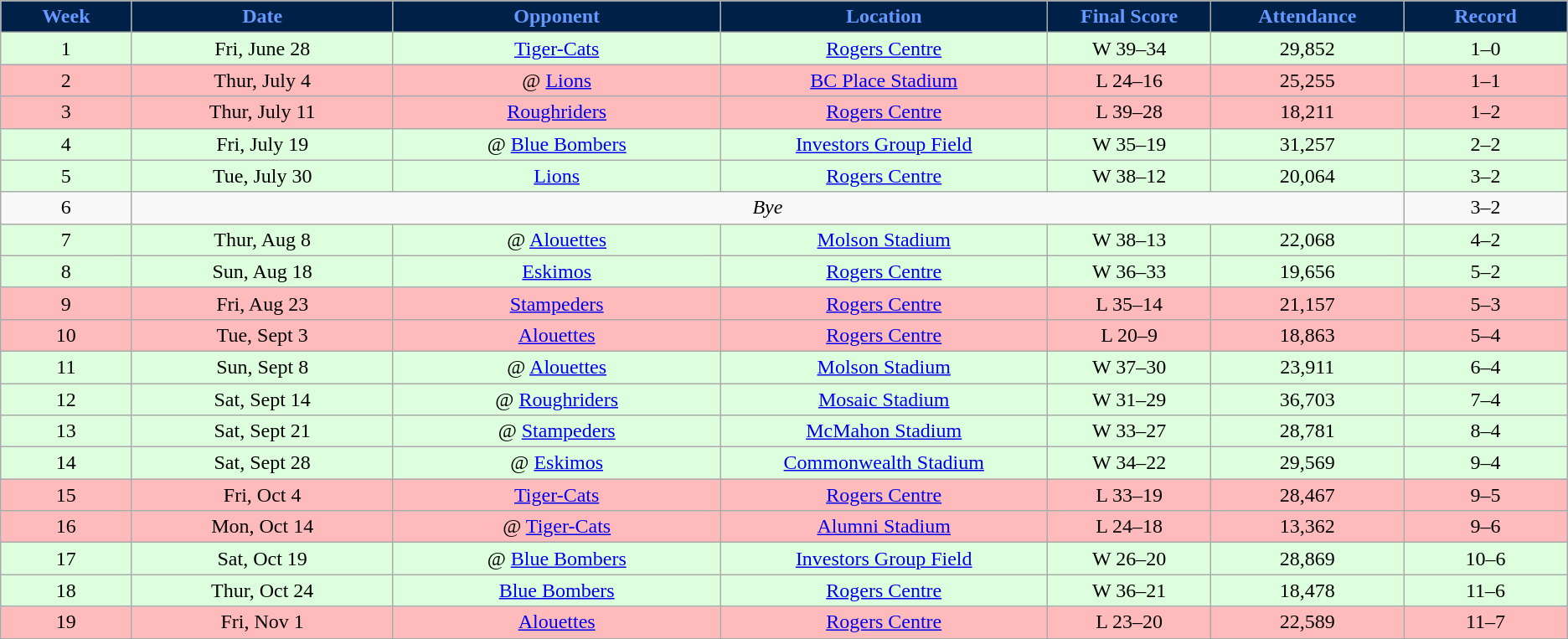<table class="wikitable sortable">
<tr>
<th style="background:#002147;color:#6699FF;" width="4%">Week</th>
<th style="background:#002147;color:#6699FF;" width="8%">Date</th>
<th style="background:#002147;color:#6699FF;" width="10%">Opponent</th>
<th style="background:#002147;color:#6699FF;" width="10%">Location</th>
<th style="background:#002147;color:#6699FF;" width="5%">Final Score</th>
<th style="background:#002147;color:#6699FF;" width="5%">Attendance</th>
<th style="background:#002147;color:#6699FF;" width="5%">Record</th>
</tr>
<tr align="center" bgcolor="#ddffdd">
<td>1</td>
<td>Fri, June 28</td>
<td><a href='#'>Tiger-Cats</a></td>
<td><a href='#'>Rogers Centre</a></td>
<td>W 39–34</td>
<td>29,852</td>
<td>1–0</td>
</tr>
<tr align="center" bgcolor="#ffbbbb">
<td>2</td>
<td>Thur, July 4</td>
<td>@ <a href='#'>Lions</a></td>
<td><a href='#'>BC Place Stadium</a></td>
<td>L 24–16</td>
<td>25,255</td>
<td>1–1</td>
</tr>
<tr align="center" bgcolor="#ffbbbb">
<td>3</td>
<td>Thur, July 11</td>
<td><a href='#'>Roughriders</a></td>
<td><a href='#'>Rogers Centre</a></td>
<td>L 39–28</td>
<td>18,211</td>
<td>1–2</td>
</tr>
<tr align="center" bgcolor="#ddffdd">
<td>4</td>
<td>Fri, July 19</td>
<td>@ <a href='#'>Blue Bombers</a></td>
<td><a href='#'>Investors Group Field</a></td>
<td>W 35–19</td>
<td>31,257</td>
<td>2–2</td>
</tr>
<tr align="center" bgcolor="#ddffdd">
<td>5</td>
<td>Tue, July 30</td>
<td><a href='#'>Lions</a></td>
<td><a href='#'>Rogers Centre</a></td>
<td>W 38–12</td>
<td>20,064</td>
<td>3–2</td>
</tr>
<tr align="center">
<td>6</td>
<td colspan="5"><em>Bye</em></td>
<td>3–2</td>
</tr>
<tr align="center" bgcolor="#ddffdd">
<td>7</td>
<td>Thur, Aug 8</td>
<td>@ <a href='#'>Alouettes</a></td>
<td><a href='#'>Molson Stadium</a></td>
<td>W 38–13</td>
<td>22,068</td>
<td>4–2</td>
</tr>
<tr align="center" bgcolor="#ddffdd">
<td>8</td>
<td>Sun, Aug 18</td>
<td><a href='#'>Eskimos</a></td>
<td><a href='#'>Rogers Centre</a></td>
<td>W 36–33</td>
<td>19,656</td>
<td>5–2</td>
</tr>
<tr align="center" bgcolor="#ffbbbb">
<td>9</td>
<td>Fri, Aug 23</td>
<td><a href='#'>Stampeders</a></td>
<td><a href='#'>Rogers Centre</a></td>
<td>L 35–14</td>
<td>21,157</td>
<td>5–3</td>
</tr>
<tr align="center" bgcolor="#ffbbbb">
<td>10</td>
<td>Tue, Sept 3</td>
<td><a href='#'>Alouettes</a></td>
<td><a href='#'>Rogers Centre</a></td>
<td>L 20–9</td>
<td>18,863</td>
<td>5–4</td>
</tr>
<tr align="center" bgcolor="#ddffdd">
<td>11</td>
<td>Sun, Sept 8</td>
<td>@ <a href='#'>Alouettes</a></td>
<td><a href='#'>Molson Stadium</a></td>
<td>W 37–30</td>
<td>23,911</td>
<td>6–4</td>
</tr>
<tr align="center" bgcolor="#ddffdd">
<td>12</td>
<td>Sat, Sept 14</td>
<td>@ <a href='#'>Roughriders</a></td>
<td><a href='#'>Mosaic Stadium</a></td>
<td>W 31–29</td>
<td>36,703</td>
<td>7–4</td>
</tr>
<tr align="center" bgcolor="#ddffdd">
<td>13</td>
<td>Sat, Sept 21</td>
<td>@ <a href='#'>Stampeders</a></td>
<td><a href='#'>McMahon Stadium</a></td>
<td>W 33–27</td>
<td>28,781</td>
<td>8–4</td>
</tr>
<tr align="center" bgcolor="#ddffdd">
<td>14</td>
<td>Sat, Sept 28</td>
<td>@ <a href='#'>Eskimos</a></td>
<td><a href='#'>Commonwealth Stadium</a></td>
<td>W 34–22</td>
<td>29,569</td>
<td>9–4</td>
</tr>
<tr align="center" bgcolor="#ffbbbb">
<td>15</td>
<td>Fri, Oct 4</td>
<td><a href='#'>Tiger-Cats</a></td>
<td><a href='#'>Rogers Centre</a></td>
<td>L 33–19</td>
<td>28,467</td>
<td>9–5</td>
</tr>
<tr align="center" bgcolor="#ffbbbb">
<td>16</td>
<td>Mon, Oct 14</td>
<td>@ <a href='#'>Tiger-Cats</a></td>
<td><a href='#'>Alumni Stadium</a></td>
<td>L 24–18</td>
<td>13,362</td>
<td>9–6</td>
</tr>
<tr align="center" bgcolor="#ddffdd">
<td>17</td>
<td>Sat, Oct 19</td>
<td>@ <a href='#'>Blue Bombers</a></td>
<td><a href='#'>Investors Group Field</a></td>
<td>W 26–20</td>
<td>28,869</td>
<td>10–6</td>
</tr>
<tr align="center" bgcolor="#ddffdd">
<td>18</td>
<td>Thur, Oct 24</td>
<td><a href='#'>Blue Bombers</a></td>
<td><a href='#'>Rogers Centre</a></td>
<td>W 36–21</td>
<td>18,478</td>
<td>11–6</td>
</tr>
<tr align="center" bgcolor="#ffbbbb">
<td>19</td>
<td>Fri, Nov 1</td>
<td><a href='#'>Alouettes</a></td>
<td><a href='#'>Rogers Centre</a></td>
<td>L 23–20</td>
<td>22,589</td>
<td>11–7</td>
</tr>
<tr>
</tr>
</table>
